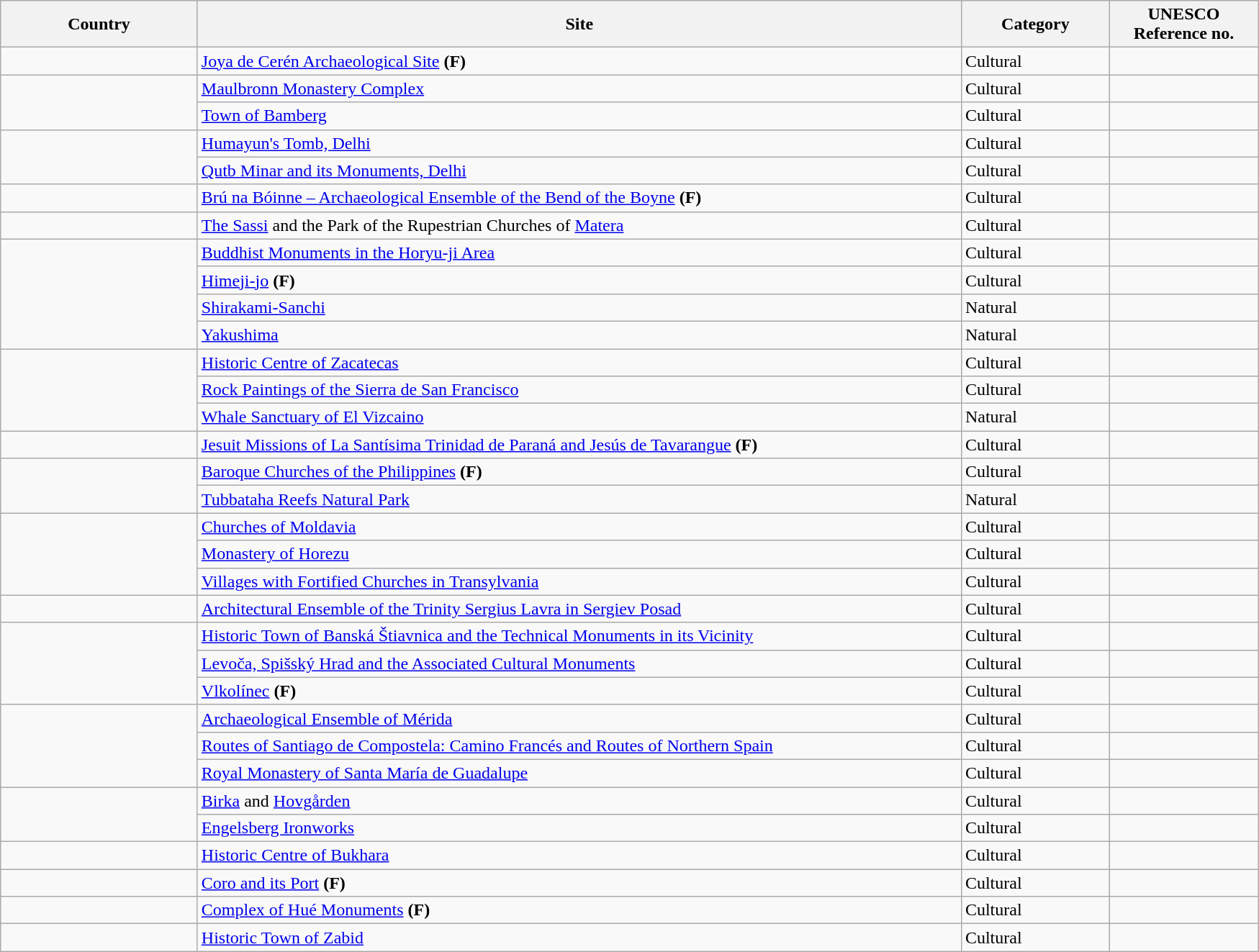<table class="wikitable sortable" style="font-size:100%;">
<tr>
<th scope="col" width="175">Country</th>
<th scope="col" width="700">Site</th>
<th scope="col" width="130">Category</th>
<th scope="col" width="130">UNESCO Reference no.</th>
</tr>
<tr>
<td></td>
<td><a href='#'>Joya de Cerén Archaeological Site</a> <strong>(F)</strong></td>
<td>Cultural</td>
<td></td>
</tr>
<tr>
<td rowspan="2"></td>
<td><a href='#'>Maulbronn Monastery Complex</a></td>
<td>Cultural</td>
<td></td>
</tr>
<tr>
<td><a href='#'>Town of Bamberg</a></td>
<td>Cultural</td>
<td></td>
</tr>
<tr>
<td rowspan="2"></td>
<td><a href='#'>Humayun's Tomb, Delhi</a></td>
<td>Cultural</td>
<td></td>
</tr>
<tr>
<td><a href='#'>Qutb Minar and its Monuments, Delhi</a></td>
<td>Cultural</td>
<td></td>
</tr>
<tr>
<td></td>
<td><a href='#'>Brú na Bóinne – Archaeological Ensemble of the Bend of the Boyne</a> <strong>(F)</strong></td>
<td>Cultural</td>
<td></td>
</tr>
<tr>
<td></td>
<td><a href='#'>The Sassi</a> and the Park of the Rupestrian Churches of <a href='#'>Matera</a></td>
<td>Cultural</td>
<td></td>
</tr>
<tr>
<td rowspan="4"></td>
<td><a href='#'>Buddhist Monuments in the Horyu-ji Area</a></td>
<td>Cultural</td>
<td></td>
</tr>
<tr>
<td><a href='#'>Himeji-jo</a> <strong>(F)</strong></td>
<td>Cultural</td>
<td></td>
</tr>
<tr>
<td><a href='#'>Shirakami-Sanchi</a></td>
<td>Natural</td>
<td></td>
</tr>
<tr>
<td><a href='#'>Yakushima</a></td>
<td>Natural</td>
<td></td>
</tr>
<tr>
<td rowspan="3"></td>
<td><a href='#'>Historic Centre of Zacatecas</a></td>
<td>Cultural</td>
<td></td>
</tr>
<tr>
<td><a href='#'>Rock Paintings of the Sierra de San Francisco</a></td>
<td>Cultural</td>
<td></td>
</tr>
<tr>
<td><a href='#'>Whale Sanctuary of El Vizcaino</a></td>
<td>Natural</td>
<td></td>
</tr>
<tr>
<td></td>
<td><a href='#'>Jesuit Missions of La Santísima Trinidad de Paraná and Jesús de Tavarangue</a> <strong>(F)</strong></td>
<td>Cultural</td>
<td></td>
</tr>
<tr>
<td rowspan="2"></td>
<td><a href='#'>Baroque Churches of the Philippines</a> <strong>(F)</strong></td>
<td>Cultural</td>
<td></td>
</tr>
<tr>
<td><a href='#'>Tubbataha Reefs Natural Park</a></td>
<td>Natural</td>
<td></td>
</tr>
<tr>
<td rowspan="3"></td>
<td><a href='#'>Churches of Moldavia</a></td>
<td>Cultural</td>
<td></td>
</tr>
<tr>
<td><a href='#'>Monastery of Horezu</a></td>
<td>Cultural</td>
<td></td>
</tr>
<tr>
<td><a href='#'>Villages with Fortified Churches in Transylvania</a></td>
<td>Cultural</td>
<td></td>
</tr>
<tr>
<td></td>
<td><a href='#'>Architectural Ensemble of the Trinity Sergius Lavra in Sergiev Posad</a></td>
<td>Cultural</td>
<td></td>
</tr>
<tr>
<td rowspan="3"></td>
<td><a href='#'>Historic Town of Banská Štiavnica and the Technical Monuments in its Vicinity</a></td>
<td>Cultural</td>
<td></td>
</tr>
<tr>
<td><a href='#'>Levoča, Spišský Hrad and the Associated Cultural Monuments</a></td>
<td>Cultural</td>
<td></td>
</tr>
<tr>
<td><a href='#'>Vlkolínec</a> <strong>(F)</strong></td>
<td>Cultural</td>
<td></td>
</tr>
<tr>
<td rowspan="3"></td>
<td><a href='#'>Archaeological Ensemble of Mérida</a></td>
<td>Cultural</td>
<td></td>
</tr>
<tr>
<td><a href='#'>Routes of Santiago de Compostela: Camino Francés and Routes of Northern Spain</a></td>
<td>Cultural</td>
<td></td>
</tr>
<tr>
<td><a href='#'>Royal Monastery of Santa María de Guadalupe</a></td>
<td>Cultural</td>
<td></td>
</tr>
<tr>
<td rowspan="2"></td>
<td><a href='#'>Birka</a> and <a href='#'>Hovgården</a></td>
<td>Cultural</td>
<td></td>
</tr>
<tr>
<td><a href='#'>Engelsberg Ironworks</a></td>
<td>Cultural</td>
<td></td>
</tr>
<tr>
<td></td>
<td><a href='#'>Historic Centre of Bukhara</a></td>
<td>Cultural</td>
<td></td>
</tr>
<tr>
<td></td>
<td><a href='#'>Coro and its Port</a> <strong>(F)</strong></td>
<td>Cultural</td>
<td></td>
</tr>
<tr>
<td></td>
<td><a href='#'>Complex of Hué Monuments</a> <strong>(F)</strong></td>
<td>Cultural</td>
<td></td>
</tr>
<tr>
<td></td>
<td><a href='#'>Historic Town of Zabid</a></td>
<td>Cultural</td>
<td></td>
</tr>
</table>
